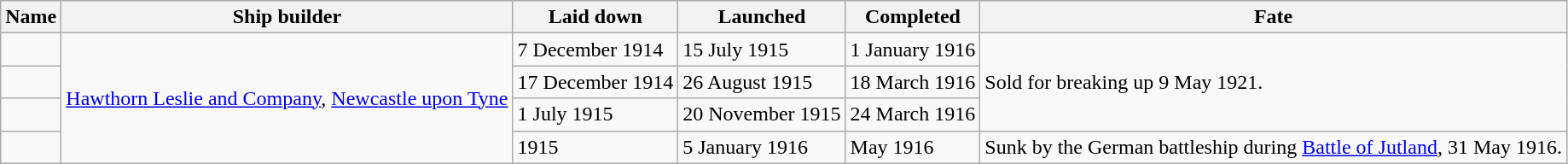<table class="wikitable" style="text-align:left">
<tr>
<th>Name</th>
<th>Ship builder</th>
<th>Laid down</th>
<th>Launched</th>
<th>Completed</th>
<th>Fate</th>
</tr>
<tr>
<td></td>
<td rowspan=4><a href='#'>Hawthorn Leslie and Company</a>, <a href='#'>Newcastle upon Tyne</a></td>
<td>7 December 1914</td>
<td>15 July 1915</td>
<td>1 January 1916</td>
<td rowspan=3>Sold for breaking up 9 May 1921.</td>
</tr>
<tr>
<td></td>
<td>17 December 1914</td>
<td>26 August 1915</td>
<td>18 March 1916</td>
</tr>
<tr>
<td></td>
<td>1 July 1915</td>
<td>20 November 1915</td>
<td>24 March 1916</td>
</tr>
<tr>
<td></td>
<td>1915</td>
<td>5 January 1916</td>
<td>May 1916</td>
<td>Sunk by the German battleship  during <a href='#'>Battle of Jutland</a>, 31 May 1916.</td>
</tr>
</table>
